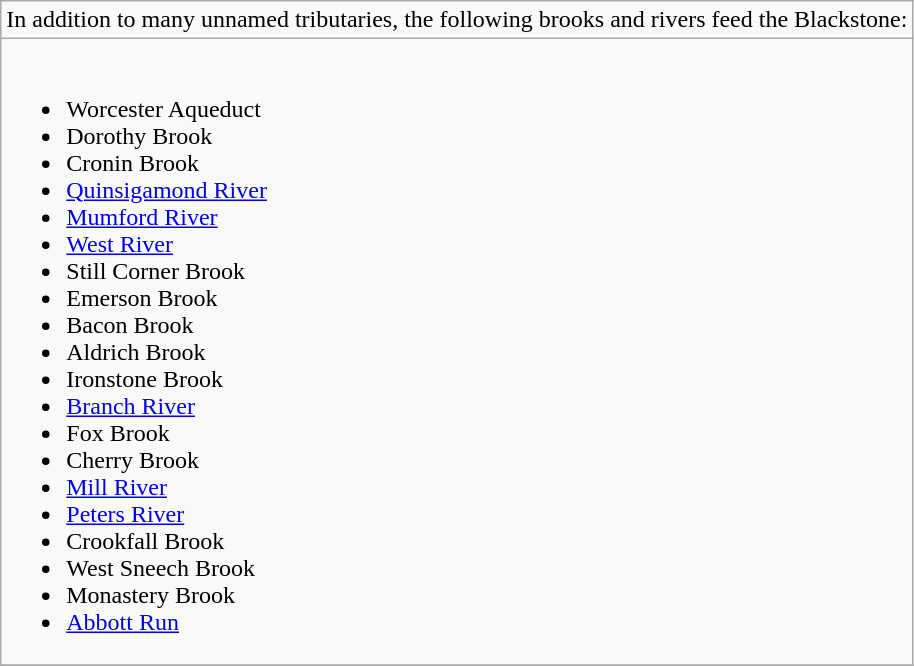<table class="wikitable mw-collapsible mw-collapsed">
<tr>
<td>In addition to many unnamed tributaries, the following brooks and rivers feed the Blackstone:</td>
</tr>
<tr>
<td><br><ul><li>Worcester Aqueduct</li><li>Dorothy Brook</li><li>Cronin Brook</li><li><a href='#'>Quinsigamond River</a></li><li><a href='#'>Mumford River</a></li><li><a href='#'>West River</a></li><li>Still Corner Brook</li><li>Emerson Brook</li><li>Bacon Brook</li><li>Aldrich Brook</li><li>Ironstone Brook</li><li><a href='#'>Branch River</a></li><li>Fox Brook</li><li>Cherry Brook</li><li><a href='#'>Mill River</a></li><li><a href='#'>Peters River</a></li><li>Crookfall Brook</li><li>West Sneech Brook</li><li>Monastery Brook</li><li><a href='#'>Abbott Run</a></li></ul></td>
</tr>
<tr>
</tr>
</table>
